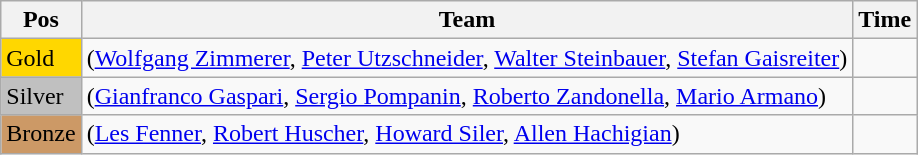<table class="wikitable">
<tr>
<th>Pos</th>
<th>Team</th>
<th>Time</th>
</tr>
<tr>
<td style="background:gold">Gold</td>
<td> (<a href='#'>Wolfgang Zimmerer</a>, <a href='#'>Peter Utzschneider</a>, <a href='#'>Walter Steinbauer</a>, <a href='#'>Stefan Gaisreiter</a>)</td>
<td></td>
</tr>
<tr>
<td style="background:silver">Silver</td>
<td> (<a href='#'>Gianfranco Gaspari</a>, <a href='#'>Sergio Pompanin</a>, <a href='#'>Roberto Zandonella</a>, <a href='#'>Mario Armano</a>)</td>
<td></td>
</tr>
<tr>
<td style="background:#cc9966">Bronze</td>
<td> (<a href='#'>Les Fenner</a>, <a href='#'>Robert Huscher</a>, <a href='#'>Howard Siler</a>, <a href='#'>Allen Hachigian</a>)</td>
<td></td>
</tr>
</table>
